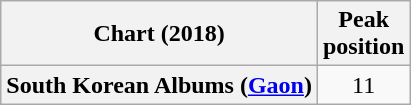<table class="wikitable plainrowheaders" style="text-align:center">
<tr>
<th scope="col">Chart (2018)</th>
<th scope="col">Peak<br> position</th>
</tr>
<tr>
<th scope="row">South Korean Albums (<a href='#'>Gaon</a>)</th>
<td>11</td>
</tr>
</table>
